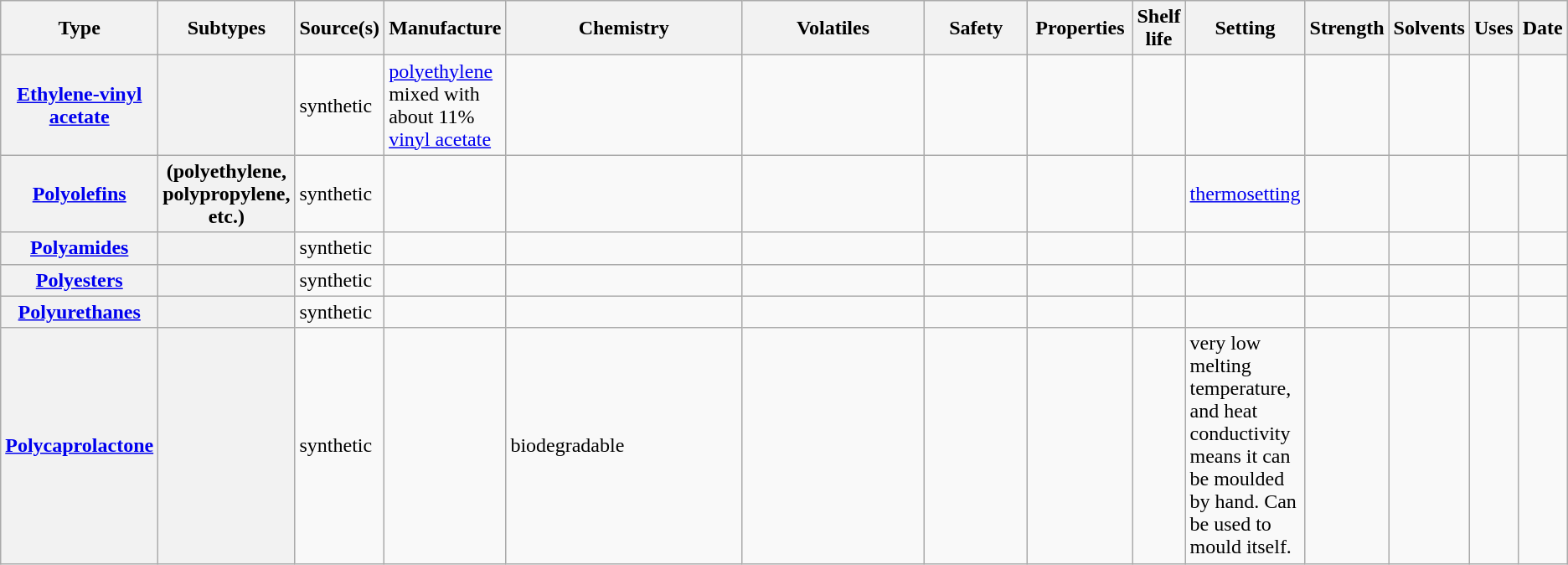<table class="wikitable sortable plainrowheaders">
<tr>
<th scope="col" width="20">Type</th>
<th scope="col" width="20">Subtypes</th>
<th scope="col" width="50">Source(s)</th>
<th>Manufacture</th>
<th scope="col" width="250">Chemistry</th>
<th scope="col" width="200">Volatiles</th>
<th scope="col" align="center" width="100">Safety</th>
<th scope="col" width="80">Properties</th>
<th>Shelf life</th>
<th>Setting</th>
<th>Strength</th>
<th>Solvents</th>
<th scope="col" width="30">Uses</th>
<th scope="col" width="30">Date</th>
</tr>
<tr>
<th><a href='#'>Ethylene-vinyl acetate</a></th>
<th></th>
<td>synthetic</td>
<td><a href='#'>polyethylene</a> mixed with about 11% <a href='#'>vinyl acetate</a></td>
<td></td>
<td></td>
<td></td>
<td></td>
<td></td>
<td></td>
<td></td>
<td></td>
<td></td>
<td></td>
</tr>
<tr>
<th><a href='#'>Polyolefins</a></th>
<th>(polyethylene, polypropylene, etc.)</th>
<td>synthetic</td>
<td></td>
<td></td>
<td></td>
<td></td>
<td></td>
<td></td>
<td><a href='#'>thermosetting</a></td>
<td></td>
<td></td>
<td></td>
<td></td>
</tr>
<tr>
<th><a href='#'>Polyamides</a></th>
<th></th>
<td>synthetic</td>
<td></td>
<td></td>
<td></td>
<td></td>
<td></td>
<td></td>
<td></td>
<td></td>
<td></td>
<td></td>
<td></td>
</tr>
<tr>
<th><a href='#'>Polyesters</a></th>
<th></th>
<td>synthetic</td>
<td></td>
<td></td>
<td></td>
<td></td>
<td></td>
<td></td>
<td></td>
<td></td>
<td></td>
<td></td>
<td></td>
</tr>
<tr>
<th><a href='#'>Polyurethanes</a></th>
<th></th>
<td>synthetic</td>
<td></td>
<td></td>
<td></td>
<td></td>
<td></td>
<td></td>
<td></td>
<td></td>
<td></td>
<td></td>
<td></td>
</tr>
<tr>
<th><a href='#'>Polycaprolactone</a></th>
<th></th>
<td>synthetic</td>
<td></td>
<td>biodegradable</td>
<td></td>
<td></td>
<td></td>
<td></td>
<td>very low melting temperature,  and heat conductivity means it can be moulded by hand. Can be used to mould itself.</td>
<td></td>
<td></td>
<td></td>
</tr>
</table>
